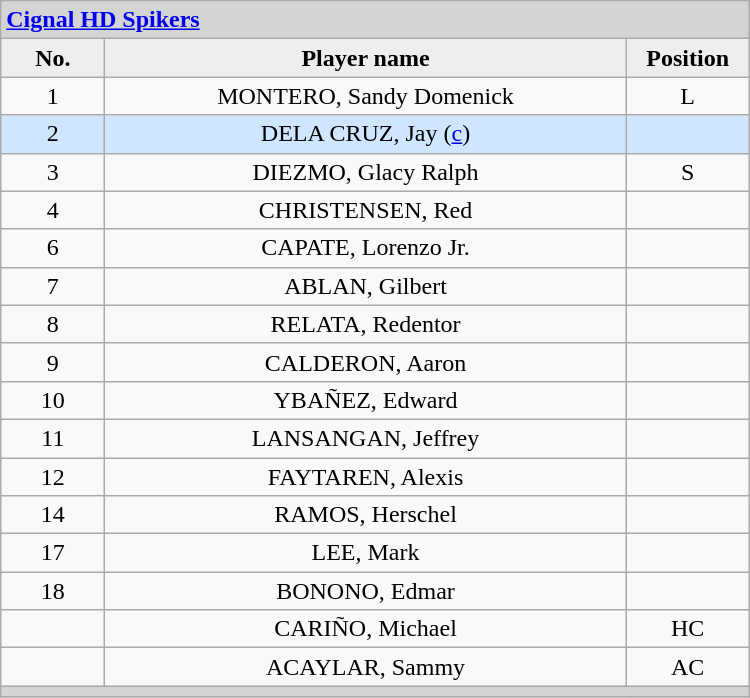<table class='wikitable mw-collapsible mw-collapsed' style='text-align: center; width: 500px; border: none;'>
<tr>
<th style="background:#D4D4D4; text-align:left;" colspan=3><a href='#'>Cignal HD Spikers</a></th>
</tr>
<tr style="background:#EEEEEE; font-weight:bold;">
<td width=10%>No.</td>
<td width=50%>Player name</td>
<td width=10%>Position</td>
</tr>
<tr>
<td align=center>1</td>
<td>MONTERO, Sandy Domenick</td>
<td align=center>L</td>
</tr>
<tr style="background:#D0E6FF;">
<td align=center>2</td>
<td>DELA CRUZ, Jay (<a href='#'>c</a>)</td>
<td align=center></td>
</tr>
<tr>
<td align=center>3</td>
<td>DIEZMO, Glacy Ralph</td>
<td align=center>S</td>
</tr>
<tr>
<td align=center>4</td>
<td>CHRISTENSEN, Red</td>
<td align=center></td>
</tr>
<tr>
<td align=center>6</td>
<td>CAPATE, Lorenzo Jr.</td>
<td align=center></td>
</tr>
<tr>
<td align=center>7</td>
<td>ABLAN, Gilbert</td>
<td align=center></td>
</tr>
<tr>
<td align=center>8</td>
<td>RELATA, Redentor</td>
<td align=center></td>
</tr>
<tr>
<td align=center>9</td>
<td>CALDERON, Aaron</td>
<td align=center></td>
</tr>
<tr>
<td align=center>10</td>
<td>YBAÑEZ, Edward</td>
<td align=center></td>
</tr>
<tr>
<td align=center>11</td>
<td>LANSANGAN, Jeffrey</td>
<td align=center></td>
</tr>
<tr>
<td align=center>12</td>
<td>FAYTAREN, Alexis</td>
<td align=center></td>
</tr>
<tr>
<td align=center>14</td>
<td>RAMOS, Herschel</td>
<td align=center></td>
</tr>
<tr>
<td align=center>17</td>
<td>LEE, Mark</td>
<td align=center></td>
</tr>
<tr>
<td align=center>18</td>
<td>BONONO, Edmar</td>
<td align=center></td>
</tr>
<tr>
<td align=center></td>
<td>CARIÑO, Michael</td>
<td align=center>HC</td>
</tr>
<tr>
<td align=center></td>
<td>ACAYLAR, Sammy</td>
<td align=center>AC</td>
</tr>
<tr>
<th style="background:#D4D4D4;" colspan=3></th>
</tr>
<tr>
</tr>
</table>
